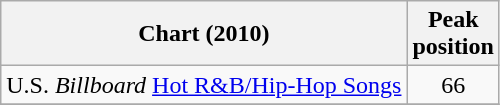<table class="wikitable">
<tr>
<th align="left">Chart (2010)</th>
<th align="center">Peak<br>position</th>
</tr>
<tr>
<td>U.S. <em>Billboard</em> <a href='#'>Hot R&B/Hip-Hop Songs</a></td>
<td style="text-align:center;">66</td>
</tr>
<tr>
</tr>
</table>
